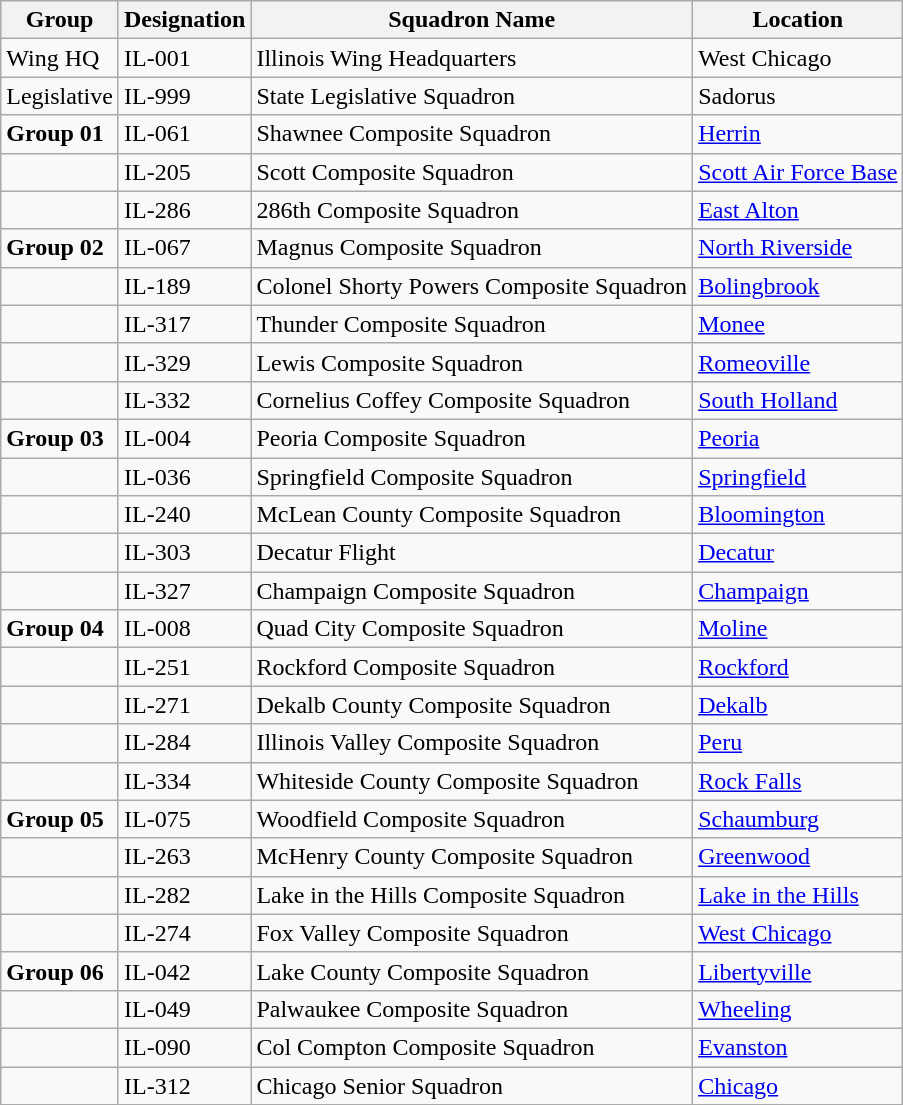<table class="wikitable">
<tr>
<th>Group</th>
<th>Designation </th>
<th>Squadron Name</th>
<th>Location</th>
</tr>
<tr>
<td>Wing HQ</td>
<td>IL-001</td>
<td>Illinois Wing Headquarters</td>
<td>West Chicago</td>
</tr>
<tr>
<td>Legislative</td>
<td>IL-999</td>
<td>State Legislative Squadron</td>
<td>Sadorus</td>
</tr>
<tr>
<td><strong>Group 01</strong></td>
<td>IL-061</td>
<td>Shawnee Composite Squadron</td>
<td><a href='#'>Herrin</a></td>
</tr>
<tr>
<td></td>
<td>IL-205</td>
<td>Scott Composite Squadron</td>
<td><a href='#'>Scott Air Force Base</a></td>
</tr>
<tr>
<td></td>
<td>IL-286</td>
<td>286th Composite Squadron</td>
<td><a href='#'>East Alton</a></td>
</tr>
<tr>
<td><strong>Group 02</strong></td>
<td>IL-067</td>
<td>Magnus Composite Squadron</td>
<td><a href='#'>North Riverside</a></td>
</tr>
<tr>
<td></td>
<td>IL-189</td>
<td>Colonel Shorty Powers Composite Squadron</td>
<td><a href='#'>Bolingbrook</a></td>
</tr>
<tr>
<td></td>
<td>IL-317</td>
<td>Thunder Composite Squadron</td>
<td><a href='#'>Monee</a></td>
</tr>
<tr>
<td></td>
<td>IL-329</td>
<td>Lewis Composite Squadron</td>
<td><a href='#'>Romeoville</a></td>
</tr>
<tr>
<td></td>
<td>IL-332</td>
<td>Cornelius Coffey Composite Squadron</td>
<td><a href='#'>South Holland</a></td>
</tr>
<tr>
<td><strong>Group 03</strong></td>
<td>IL-004</td>
<td>Peoria Composite Squadron</td>
<td><a href='#'>Peoria</a></td>
</tr>
<tr>
<td></td>
<td>IL-036</td>
<td>Springfield Composite Squadron</td>
<td><a href='#'>Springfield</a></td>
</tr>
<tr>
<td></td>
<td>IL-240</td>
<td>McLean County Composite Squadron</td>
<td><a href='#'>Bloomington</a></td>
</tr>
<tr>
<td></td>
<td>IL-303</td>
<td>Decatur Flight</td>
<td><a href='#'>Decatur</a></td>
</tr>
<tr>
<td></td>
<td>IL-327</td>
<td>Champaign Composite Squadron</td>
<td><a href='#'>Champaign</a></td>
</tr>
<tr>
<td><strong>Group 04</strong></td>
<td>IL-008</td>
<td>Quad City Composite Squadron</td>
<td><a href='#'>Moline</a></td>
</tr>
<tr>
<td></td>
<td>IL-251</td>
<td>Rockford Composite Squadron</td>
<td><a href='#'>Rockford</a></td>
</tr>
<tr>
<td></td>
<td>IL-271</td>
<td>Dekalb County Composite Squadron</td>
<td><a href='#'>Dekalb</a></td>
</tr>
<tr>
<td></td>
<td>IL-284</td>
<td>Illinois Valley Composite Squadron</td>
<td><a href='#'>Peru</a></td>
</tr>
<tr>
<td></td>
<td>IL-334</td>
<td>Whiteside County Composite Squadron</td>
<td><a href='#'>Rock Falls</a></td>
</tr>
<tr>
<td><strong>Group 05</strong></td>
<td>IL-075</td>
<td>Woodfield Composite Squadron</td>
<td><a href='#'>Schaumburg</a></td>
</tr>
<tr>
<td></td>
<td>IL-263</td>
<td>McHenry County Composite Squadron</td>
<td><a href='#'>Greenwood</a></td>
</tr>
<tr>
<td></td>
<td>IL-282</td>
<td>Lake in the Hills Composite Squadron</td>
<td><a href='#'>Lake in the Hills</a></td>
</tr>
<tr>
<td></td>
<td>IL-274</td>
<td>Fox Valley Composite Squadron</td>
<td><a href='#'>West Chicago</a></td>
</tr>
<tr>
<td><strong>Group 06</strong></td>
<td>IL-042</td>
<td>Lake County Composite Squadron</td>
<td><a href='#'>Libertyville</a></td>
</tr>
<tr>
<td></td>
<td>IL-049</td>
<td>Palwaukee Composite Squadron</td>
<td><a href='#'>Wheeling</a></td>
</tr>
<tr>
<td></td>
<td>IL-090</td>
<td>Col Compton Composite Squadron</td>
<td><a href='#'>Evanston</a></td>
</tr>
<tr>
<td></td>
<td>IL-312</td>
<td>Chicago Senior Squadron</td>
<td><a href='#'>Chicago</a></td>
</tr>
</table>
